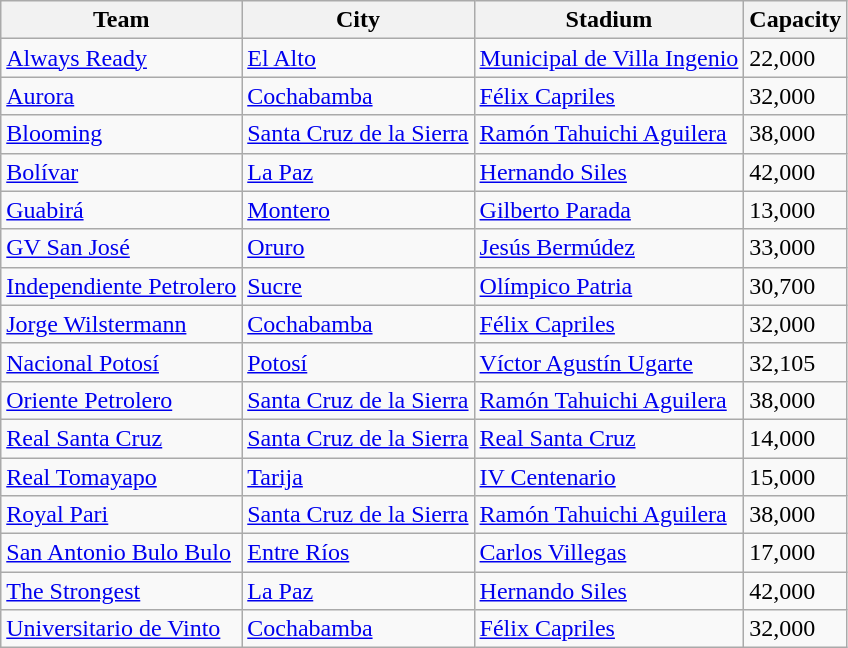<table class="wikitable sortable">
<tr>
<th>Team</th>
<th>City</th>
<th>Stadium</th>
<th>Capacity</th>
</tr>
<tr>
<td><a href='#'>Always Ready</a></td>
<td><a href='#'>El Alto</a></td>
<td><a href='#'>Municipal de Villa Ingenio</a></td>
<td>22,000</td>
</tr>
<tr>
<td><a href='#'>Aurora</a></td>
<td><a href='#'>Cochabamba</a></td>
<td><a href='#'>Félix Capriles</a></td>
<td>32,000</td>
</tr>
<tr>
<td><a href='#'>Blooming</a></td>
<td><a href='#'>Santa Cruz de la Sierra</a></td>
<td><a href='#'>Ramón Tahuichi Aguilera</a></td>
<td>38,000</td>
</tr>
<tr>
<td><a href='#'>Bolívar</a></td>
<td><a href='#'>La Paz</a></td>
<td><a href='#'>Hernando Siles</a></td>
<td>42,000</td>
</tr>
<tr>
<td><a href='#'>Guabirá</a></td>
<td><a href='#'>Montero</a></td>
<td><a href='#'>Gilberto Parada</a></td>
<td>13,000</td>
</tr>
<tr>
<td><a href='#'>GV San José</a></td>
<td><a href='#'>Oruro</a></td>
<td><a href='#'>Jesús Bermúdez</a></td>
<td>33,000</td>
</tr>
<tr>
<td><a href='#'>Independiente Petrolero</a></td>
<td><a href='#'>Sucre</a></td>
<td><a href='#'>Olímpico Patria</a></td>
<td>30,700</td>
</tr>
<tr>
<td><a href='#'>Jorge Wilstermann</a></td>
<td><a href='#'>Cochabamba</a></td>
<td><a href='#'>Félix Capriles</a></td>
<td>32,000</td>
</tr>
<tr>
<td><a href='#'>Nacional Potosí</a></td>
<td><a href='#'>Potosí</a></td>
<td><a href='#'>Víctor Agustín Ugarte</a></td>
<td>32,105</td>
</tr>
<tr>
<td><a href='#'>Oriente Petrolero</a></td>
<td><a href='#'>Santa Cruz de la Sierra</a></td>
<td><a href='#'>Ramón Tahuichi Aguilera</a></td>
<td>38,000</td>
</tr>
<tr>
<td><a href='#'>Real Santa Cruz</a></td>
<td><a href='#'>Santa Cruz de la Sierra</a></td>
<td><a href='#'>Real Santa Cruz</a></td>
<td>14,000</td>
</tr>
<tr>
<td><a href='#'>Real Tomayapo</a></td>
<td><a href='#'>Tarija</a></td>
<td><a href='#'>IV Centenario</a></td>
<td>15,000</td>
</tr>
<tr>
<td><a href='#'>Royal Pari</a></td>
<td><a href='#'>Santa Cruz de la Sierra</a></td>
<td><a href='#'>Ramón Tahuichi Aguilera</a></td>
<td>38,000</td>
</tr>
<tr>
<td><a href='#'>San Antonio Bulo Bulo</a></td>
<td><a href='#'>Entre Ríos</a></td>
<td><a href='#'>Carlos Villegas</a></td>
<td>17,000</td>
</tr>
<tr>
<td><a href='#'>The Strongest</a></td>
<td><a href='#'>La Paz</a></td>
<td><a href='#'>Hernando Siles</a></td>
<td>42,000</td>
</tr>
<tr>
<td><a href='#'>Universitario de Vinto</a></td>
<td><a href='#'>Cochabamba</a></td>
<td><a href='#'>Félix Capriles</a></td>
<td>32,000</td>
</tr>
</table>
